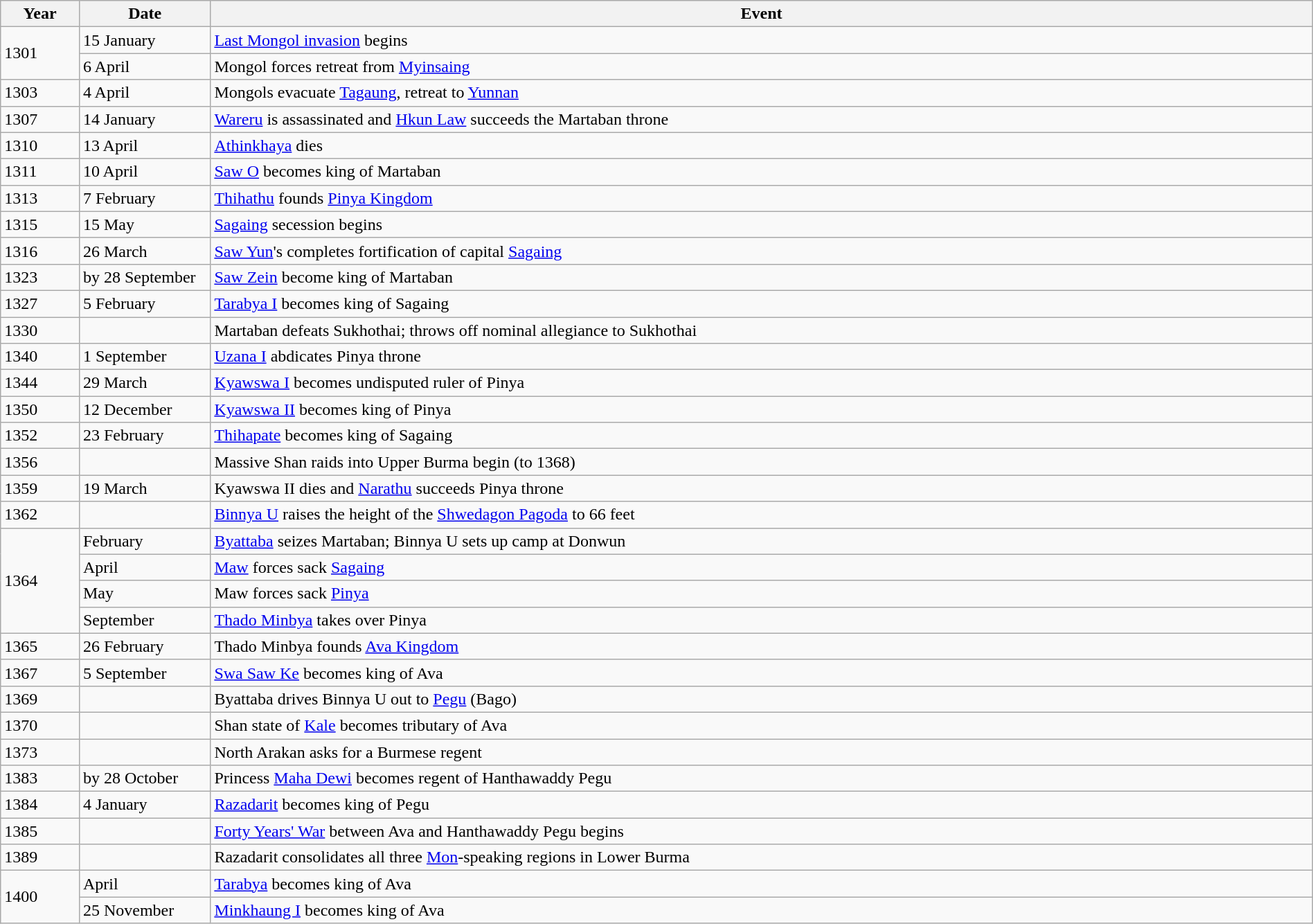<table class="wikitable" width="100%">
<tr>
<th style="width:6%">Year</th>
<th style="width:10%">Date</th>
<th>Event</th>
</tr>
<tr>
<td rowspan="2">1301</td>
<td>15 January</td>
<td><a href='#'>Last Mongol invasion</a> begins</td>
</tr>
<tr>
<td>6 April</td>
<td>Mongol forces retreat from <a href='#'>Myinsaing</a></td>
</tr>
<tr>
<td>1303</td>
<td>4 April</td>
<td>Mongols evacuate <a href='#'>Tagaung</a>, retreat to <a href='#'>Yunnan</a></td>
</tr>
<tr>
<td>1307</td>
<td> 14 January</td>
<td><a href='#'>Wareru</a> is assassinated and <a href='#'>Hkun Law</a> succeeds the Martaban throne</td>
</tr>
<tr>
<td>1310</td>
<td>13 April</td>
<td><a href='#'>Athinkhaya</a> dies</td>
</tr>
<tr>
<td>1311</td>
<td>10 April</td>
<td><a href='#'>Saw O</a> becomes king of Martaban</td>
</tr>
<tr>
<td>1313</td>
<td>7 February</td>
<td><a href='#'>Thihathu</a> founds <a href='#'>Pinya Kingdom</a></td>
</tr>
<tr>
<td>1315</td>
<td>15 May</td>
<td><a href='#'>Sagaing</a> secession begins</td>
</tr>
<tr>
<td>1316</td>
<td>26 March</td>
<td><a href='#'>Saw Yun</a>'s completes fortification of capital <a href='#'>Sagaing</a></td>
</tr>
<tr>
<td>1323</td>
<td>by 28 September</td>
<td><a href='#'>Saw Zein</a> become king of Martaban</td>
</tr>
<tr>
<td>1327</td>
<td>5 February</td>
<td><a href='#'>Tarabya I</a> becomes king of Sagaing</td>
</tr>
<tr>
<td>1330</td>
<td></td>
<td>Martaban defeats Sukhothai; throws off nominal allegiance to Sukhothai</td>
</tr>
<tr>
<td>1340</td>
<td>1 September</td>
<td><a href='#'>Uzana I</a> abdicates Pinya throne</td>
</tr>
<tr>
<td>1344</td>
<td>29 March</td>
<td><a href='#'>Kyawswa I</a> becomes undisputed ruler of Pinya</td>
</tr>
<tr>
<td>1350</td>
<td>12 December</td>
<td><a href='#'>Kyawswa II</a> becomes king of Pinya</td>
</tr>
<tr>
<td>1352</td>
<td>23 February</td>
<td><a href='#'>Thihapate</a> becomes king of Sagaing</td>
</tr>
<tr>
<td>1356</td>
<td></td>
<td>Massive Shan raids into Upper Burma begin (to 1368)</td>
</tr>
<tr>
<td>1359</td>
<td>19 March</td>
<td>Kyawswa II dies and <a href='#'>Narathu</a> succeeds Pinya throne</td>
</tr>
<tr>
<td>1362</td>
<td></td>
<td><a href='#'>Binnya U</a> raises the height of the <a href='#'>Shwedagon Pagoda</a> to 66 feet</td>
</tr>
<tr>
<td rowspan="4">1364</td>
<td> February</td>
<td><a href='#'>Byattaba</a> seizes Martaban; Binnya U sets up camp at Donwun</td>
</tr>
<tr>
<td>April</td>
<td><a href='#'>Maw</a> forces sack <a href='#'>Sagaing</a></td>
</tr>
<tr>
<td>May</td>
<td>Maw forces sack <a href='#'>Pinya</a></td>
</tr>
<tr>
<td>September</td>
<td><a href='#'>Thado Minbya</a> takes over Pinya</td>
</tr>
<tr>
<td>1365</td>
<td>26 February</td>
<td>Thado Minbya founds <a href='#'>Ava Kingdom</a></td>
</tr>
<tr>
<td>1367</td>
<td>5 September</td>
<td><a href='#'>Swa Saw Ke</a> becomes king of Ava</td>
</tr>
<tr>
<td>1369</td>
<td></td>
<td>Byattaba drives Binnya U out to <a href='#'>Pegu</a> (Bago)</td>
</tr>
<tr>
<td>1370</td>
<td></td>
<td>Shan state of <a href='#'>Kale</a> becomes tributary of Ava</td>
</tr>
<tr>
<td>1373</td>
<td></td>
<td>North Arakan asks for a Burmese regent</td>
</tr>
<tr>
<td>1383</td>
<td>by 28 October</td>
<td>Princess <a href='#'>Maha Dewi</a> becomes regent of Hanthawaddy Pegu</td>
</tr>
<tr>
<td>1384</td>
<td>4 January</td>
<td><a href='#'>Razadarit</a> becomes king of Pegu</td>
</tr>
<tr>
<td>1385</td>
<td></td>
<td><a href='#'>Forty Years' War</a> between Ava and Hanthawaddy Pegu begins</td>
</tr>
<tr>
<td>1389</td>
<td></td>
<td>Razadarit consolidates all three <a href='#'>Mon</a>-speaking regions in Lower Burma</td>
</tr>
<tr>
<td rowspan="2">1400</td>
<td>April</td>
<td><a href='#'>Tarabya</a> becomes king of Ava</td>
</tr>
<tr>
<td>25 November</td>
<td><a href='#'>Minkhaung I</a> becomes king of Ava</td>
</tr>
</table>
